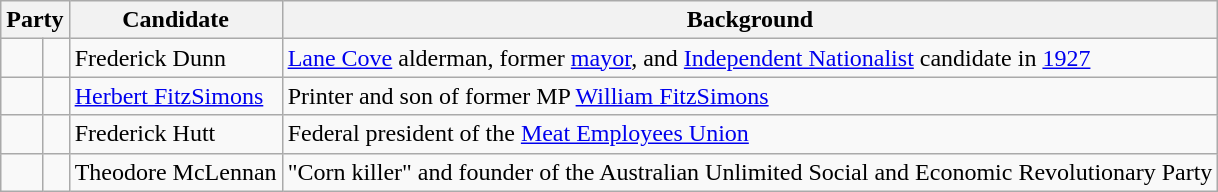<table class="wikitable">
<tr>
<th colspan="2">Party</th>
<th>Candidate</th>
<th>Background</th>
</tr>
<tr>
<td> </td>
<td></td>
<td>Frederick Dunn</td>
<td><a href='#'>Lane Cove</a> alderman, former <a href='#'>mayor</a>, and <a href='#'>Independent Nationalist</a> candidate in <a href='#'>1927</a></td>
</tr>
<tr>
<td> </td>
<td></td>
<td><a href='#'>Herbert FitzSimons</a></td>
<td>Printer and son of former MP <a href='#'>William FitzSimons</a></td>
</tr>
<tr>
<td> </td>
<td></td>
<td>Frederick Hutt</td>
<td>Federal president of the <a href='#'>Meat Employees Union</a></td>
</tr>
<tr>
<td> </td>
<td></td>
<td>Theodore McLennan</td>
<td>"Corn killer" and founder of the Australian Unlimited Social and Economic Revolutionary Party</td>
</tr>
</table>
